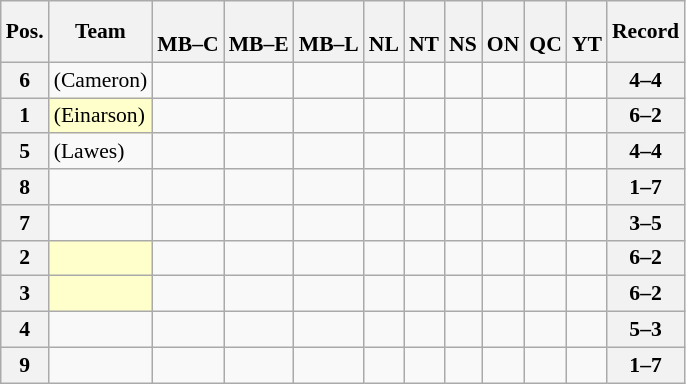<table class="wikitable sortable nowrap" style="text-align:center; font-size:0.9em;">
<tr>
<th>Pos.</th>
<th>Team</th>
<th><br>MB–C</th>
<th><br>MB–E</th>
<th><br>MB–L</th>
<th><br>NL</th>
<th><br>NT</th>
<th><br>NS</th>
<th><br>ON</th>
<th><br>QC</th>
<th><br>YT</th>
<th>Record</th>
</tr>
<tr>
<th>6</th>
<td style="text-align:left;"> (Cameron)</td>
<td></td>
<td></td>
<td></td>
<td></td>
<td></td>
<td></td>
<td></td>
<td></td>
<td></td>
<th>4–4</th>
</tr>
<tr>
<th>1</th>
<td style="text-align:left; background:#ffffcc;"> (Einarson)</td>
<td></td>
<td></td>
<td></td>
<td></td>
<td></td>
<td></td>
<td></td>
<td></td>
<td></td>
<th>6–2</th>
</tr>
<tr>
<th>5</th>
<td style="text-align:left;"> (Lawes)</td>
<td></td>
<td></td>
<td></td>
<td></td>
<td></td>
<td></td>
<td></td>
<td></td>
<td></td>
<th>4–4</th>
</tr>
<tr>
<th>8</th>
<td style="text-align:left;"></td>
<td></td>
<td></td>
<td></td>
<td></td>
<td></td>
<td></td>
<td></td>
<td></td>
<td></td>
<th>1–7</th>
</tr>
<tr>
<th>7</th>
<td style="text-align:left;"></td>
<td></td>
<td></td>
<td></td>
<td></td>
<td></td>
<td></td>
<td></td>
<td></td>
<td></td>
<th>3–5</th>
</tr>
<tr>
<th>2</th>
<td style="text-align:left; background:#ffffcc;"></td>
<td></td>
<td></td>
<td></td>
<td></td>
<td></td>
<td></td>
<td></td>
<td></td>
<td></td>
<th>6–2</th>
</tr>
<tr>
<th>3</th>
<td style="text-align:left; background:#ffffcc;"></td>
<td></td>
<td></td>
<td></td>
<td></td>
<td></td>
<td></td>
<td></td>
<td></td>
<td></td>
<th>6–2</th>
</tr>
<tr>
<th>4</th>
<td style="text-align:left;"></td>
<td></td>
<td></td>
<td></td>
<td></td>
<td></td>
<td></td>
<td></td>
<td></td>
<td></td>
<th>5–3</th>
</tr>
<tr>
<th>9</th>
<td style="text-align:left;"></td>
<td></td>
<td></td>
<td></td>
<td></td>
<td></td>
<td></td>
<td></td>
<td></td>
<td></td>
<th>1–7</th>
</tr>
</table>
